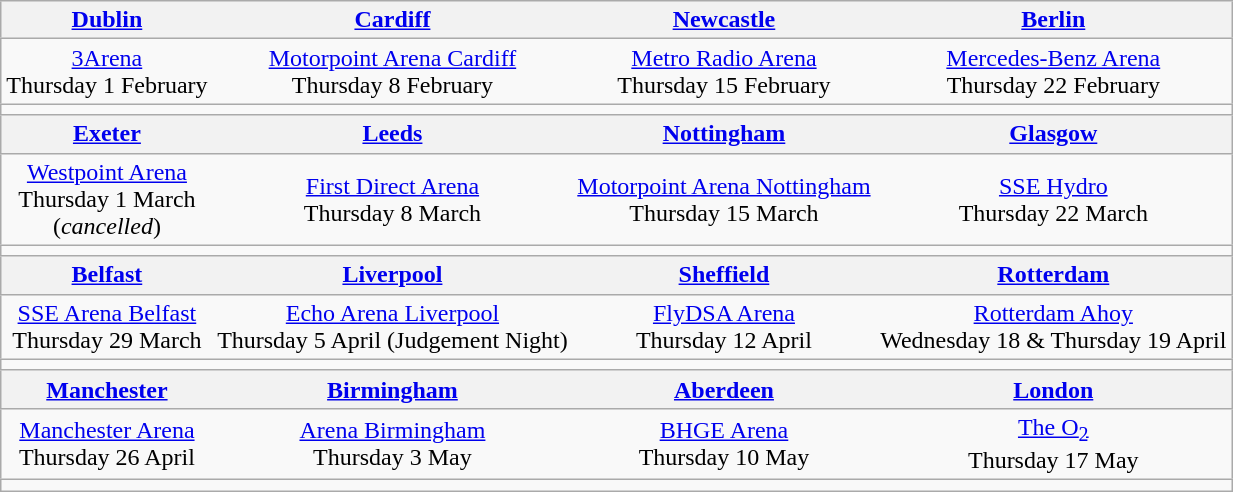<table class="wikitable" style="text-align:center;">
<tr>
<th style="border-left:none; border-right:none;"> <a href='#'>Dublin</a></th>
<th style="border-left:none; border-right:none;"> <a href='#'>Cardiff</a></th>
<th style="border-left:none; border-right:none;"> <a href='#'>Newcastle</a></th>
<th style="border-left:none; border-right:none;"> <a href='#'>Berlin</a></th>
</tr>
<tr>
<td style="border-left:none; border-right:none;"><a href='#'>3Arena</a><br>Thursday 1 February</td>
<td style="border-left:none; border-right:none;"><a href='#'>Motorpoint Arena Cardiff</a><br>Thursday 8 February</td>
<td style="border-left:none; border-right:none;"><a href='#'>Metro Radio Arena</a><br>Thursday 15 February</td>
<td style="border-left:none; border-right:none;"><a href='#'>Mercedes-Benz Arena</a><br>Thursday 22 February</td>
</tr>
<tr>
<td style="border:none;"></td>
<td style="border:none;"></td>
<td style="border:none;"></td>
<td style="border:none;"></td>
</tr>
<tr>
<th style="border-left:none; border-right:none;"> <a href='#'>Exeter</a></th>
<th style="border-left:none; border-right:none;"> <a href='#'>Leeds</a></th>
<th style="border-left:none; border-right:none;"> <a href='#'>Nottingham</a></th>
<th style="border-left:none; border-right:none;"> <a href='#'>Glasgow</a></th>
</tr>
<tr>
<td style="border-left:none; border-right:none;"><a href='#'>Westpoint Arena</a><br>Thursday 1 March<br>(<em>cancelled</em>)</td>
<td style="border-left:none; border-right:none;"><a href='#'>First Direct Arena</a><br>Thursday 8 March</td>
<td style="border-left:none; border-right:none;"><a href='#'>Motorpoint Arena Nottingham</a><br>Thursday 15 March</td>
<td style="border-left:none; border-right:none;"><a href='#'>SSE Hydro</a><br>Thursday 22 March</td>
</tr>
<tr>
<td style="border:none;"></td>
<td style="border:none;"></td>
<td style="border:none;"></td>
<td style="border:none;"></td>
</tr>
<tr>
<th style="border-left:none; border-right:none;"> <a href='#'>Belfast</a></th>
<th style="border-left:none; border-right:none;"> <a href='#'>Liverpool</a></th>
<th style="border-left:none; border-right:none;"> <a href='#'>Sheffield</a></th>
<th style="border-left:none; border-right:none;"> <a href='#'>Rotterdam</a></th>
</tr>
<tr>
<td style="border-left:none; border-right:none;"><a href='#'>SSE Arena Belfast</a><br>Thursday 29 March</td>
<td style="border-left:none; border-right:none;"><a href='#'>Echo Arena Liverpool</a><br>Thursday 5 April (Judgement Night)</td>
<td style="border-left:none; border-right:none;"><a href='#'>FlyDSA Arena</a><br>Thursday 12 April</td>
<td style="border-left:none; border-right:none;"><a href='#'>Rotterdam Ahoy</a><br>Wednesday 18 & Thursday 19 April</td>
</tr>
<tr>
<td style="border:none;"></td>
<td style="border:none;"></td>
<td style="border:none;"></td>
<td style="border:none;"></td>
</tr>
<tr>
<th style="border-left:none; border-right:none;"> <a href='#'>Manchester</a></th>
<th style="border-left:none; border-right:none;"> <a href='#'>Birmingham</a></th>
<th style="border-left:none; border-right:none;"> <a href='#'>Aberdeen</a></th>
<th style="border-left:none; border-right:none;"> <a href='#'>London</a></th>
</tr>
<tr>
<td style="border-left:none; border-right:none;"><a href='#'>Manchester Arena</a><br>Thursday 26 April</td>
<td style="border-left:none; border-right:none;"><a href='#'>Arena Birmingham</a><br>Thursday 3 May</td>
<td style="border-left:none; border-right:none;"><a href='#'>BHGE Arena</a><br>Thursday 10 May</td>
<td style="border-left:none; border-right:none;"><a href='#'>The O<sub>2</sub></a><br>Thursday 17 May</td>
</tr>
<tr>
<td style="border:none;"></td>
<td style="border:none;"></td>
<td style="border:none;"></td>
<td style="border:none;"></td>
</tr>
</table>
